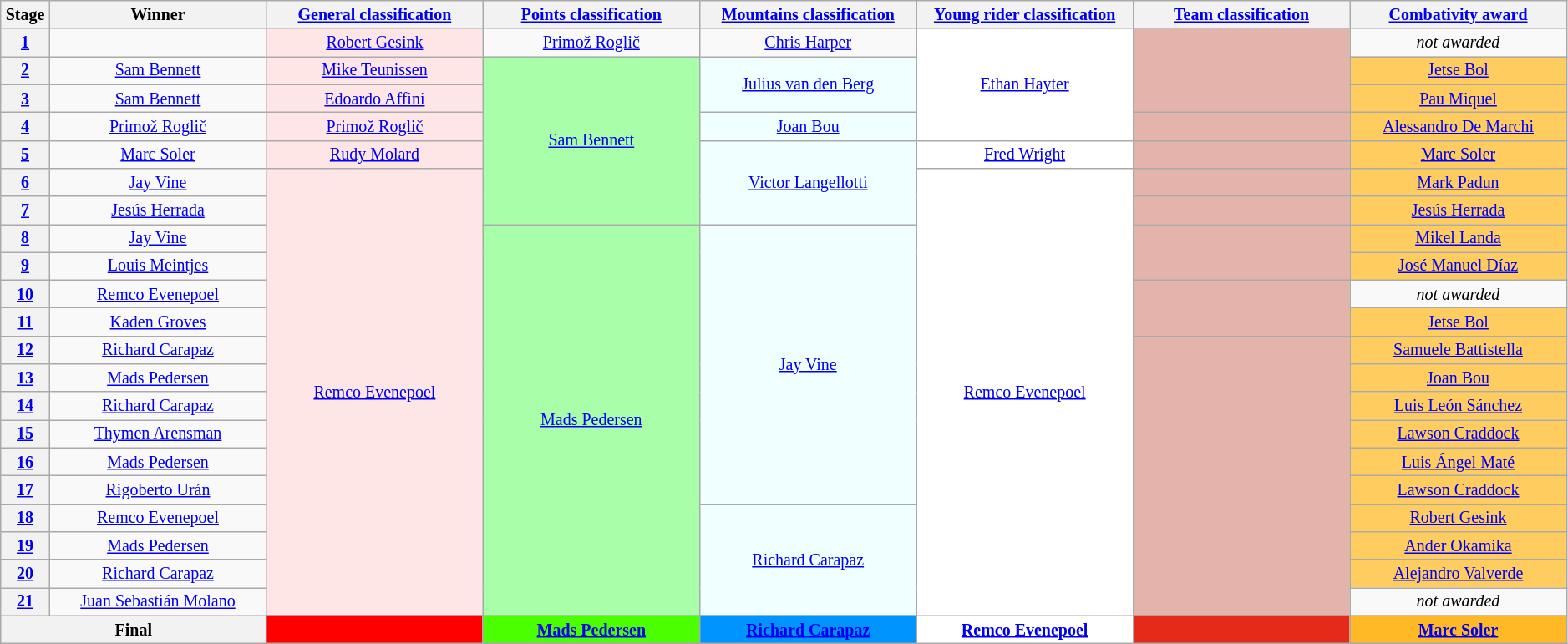<table class="wikitable" style="text-align:center; font-size:smaller; clear: both;">
<tr>
<th scope="col" style="width:2%;">Stage</th>
<th scope="col" style="width:13%;">Winner</th>
<th scope="col" style="width:13%;"><a href='#'>General classification</a><br></th>
<th scope="col" style="width:13%;"><a href='#'>Points classification</a><br></th>
<th scope="col" style="width:13%;"><a href='#'>Mountains classification</a><br></th>
<th scope="col" style="width:13%;"><a href='#'>Young rider classification</a><br></th>
<th scope="col" style="width:13%;"><a href='#'>Team classification</a><br></th>
<th scope="col" style="width:13%;"><a href='#'>Combativity award</a><br></th>
</tr>
<tr>
<th scope="row"><a href='#'>1</a></th>
<td></td>
<td style="background:#FFE6E6;"><a href='#'>Robert Gesink</a></td>
<td><a href='#'>Primož Roglič</a></td>
<td><a href='#'>Chris Harper</a></td>
<td style="background:white;" rowspan="4"><a href='#'>Ethan Hayter</a></td>
<td style="background:#E4B3AB;" rowspan="3"></td>
<td><em>not awarded</em></td>
</tr>
<tr>
<th scope="row"><a href='#'>2</a></th>
<td><a href='#'>Sam Bennett</a></td>
<td style="background:#FFE6E6;"><a href='#'>Mike Teunissen</a></td>
<td style="background:#A9FFA9;" rowspan="6"><a href='#'>Sam Bennett</a></td>
<td style="background:azure;" rowspan="2"><a href='#'>Julius van den Berg</a></td>
<td style="background:#FFCD5F;"><a href='#'>Jetse Bol</a></td>
</tr>
<tr>
<th scope="row"><a href='#'>3</a></th>
<td><a href='#'>Sam Bennett</a></td>
<td style="background:#FFE6E6;"><a href='#'>Edoardo Affini</a></td>
<td style="background:#FFCD5F;"><a href='#'>Pau Miquel</a></td>
</tr>
<tr>
<th scope="row"><a href='#'>4</a></th>
<td><a href='#'>Primož Roglič</a></td>
<td style="background:#FFE6E6;"><a href='#'>Primož Roglič</a></td>
<td style="background:azure;"><a href='#'>Joan Bou</a></td>
<td style="background:#E4B3AB;"></td>
<td style="background:#FFCD5F;"><a href='#'>Alessandro De Marchi</a></td>
</tr>
<tr>
<th scope="row"><a href='#'>5</a></th>
<td><a href='#'>Marc Soler</a></td>
<td style="background:#FFE6E6;"><a href='#'>Rudy Molard</a></td>
<td style="background:azure;" rowspan="3"><a href='#'>Victor Langellotti</a></td>
<td style="background:white;"><a href='#'>Fred Wright</a></td>
<td style="background:#E4B3AB;"></td>
<td style="background:#FFCD5F;"><a href='#'>Marc Soler</a></td>
</tr>
<tr>
<th scope="row"><a href='#'>6</a></th>
<td><a href='#'>Jay Vine</a></td>
<td style="background:#FFE6E6;" rowspan="16"><a href='#'>Remco Evenepoel</a></td>
<td style="background:white;" rowspan="16"><a href='#'>Remco Evenepoel</a></td>
<td style="background:#E4B3AB;"></td>
<td style="background:#FFCD5F;"><a href='#'>Mark Padun</a></td>
</tr>
<tr>
<th scope="row"><a href='#'>7</a></th>
<td><a href='#'>Jesús Herrada</a></td>
<td style="background:#E4B3AB;"></td>
<td style="background:#FFCD5F;"><a href='#'>Jesús Herrada</a></td>
</tr>
<tr>
<th scope="row"><a href='#'>8</a></th>
<td><a href='#'>Jay Vine</a></td>
<td style="background:#A9FFA9;" rowspan="14"><a href='#'>Mads Pedersen</a></td>
<td style="background:azure;" rowspan="10"><a href='#'>Jay Vine</a></td>
<td style="background:#E4B3AB;" rowspan="2"></td>
<td style="background:#FFCD5F;"><a href='#'>Mikel Landa</a></td>
</tr>
<tr>
<th scope="row"><a href='#'>9</a></th>
<td><a href='#'>Louis Meintjes</a></td>
<td style="background:#FFCD5F;"><a href='#'>José Manuel Díaz</a></td>
</tr>
<tr>
<th scope="row"><a href='#'>10</a></th>
<td><a href='#'>Remco Evenepoel</a></td>
<td style="background:#E4B3AB;" rowspan=2></td>
<td><em>not awarded</em></td>
</tr>
<tr>
<th scope="row"><a href='#'>11</a></th>
<td><a href='#'>Kaden Groves</a></td>
<td style="background:#FFCD5F;"><a href='#'>Jetse Bol</a></td>
</tr>
<tr>
<th scope="row"><a href='#'>12</a></th>
<td><a href='#'>Richard Carapaz</a></td>
<td style="background:#E4B3AB;" rowspan="10"></td>
<td style="background:#FFCD5F;"><a href='#'>Samuele Battistella</a></td>
</tr>
<tr>
<th scope="row"><a href='#'>13</a></th>
<td><a href='#'>Mads Pedersen</a></td>
<td style="background:#FFCD5F;"><a href='#'>Joan Bou</a></td>
</tr>
<tr>
<th scope="row"><a href='#'>14</a></th>
<td><a href='#'>Richard Carapaz</a></td>
<td style="background:#FFCD5F;"><a href='#'>Luis León Sánchez</a></td>
</tr>
<tr>
<th scope="row"><a href='#'>15</a></th>
<td><a href='#'>Thymen Arensman</a></td>
<td style="background:#FFCD5F;"><a href='#'>Lawson Craddock</a></td>
</tr>
<tr>
<th scope="row"><a href='#'>16</a></th>
<td><a href='#'>Mads Pedersen</a></td>
<td style="background:#FFCD5F;"><a href='#'>Luis Ángel Maté</a></td>
</tr>
<tr>
<th scope="row"><a href='#'>17</a></th>
<td><a href='#'>Rigoberto Urán</a></td>
<td style="background:#FFCD5F;"><a href='#'>Lawson Craddock</a></td>
</tr>
<tr>
<th scope="row"><a href='#'>18</a></th>
<td><a href='#'>Remco Evenepoel</a></td>
<td style="background:azure;" rowspan="4"><a href='#'>Richard Carapaz</a></td>
<td style="background:#FFCD5F;"><a href='#'>Robert Gesink</a></td>
</tr>
<tr>
<th scope="row"><a href='#'>19</a></th>
<td><a href='#'>Mads Pedersen</a></td>
<td style="background:#FFCD5F;"><a href='#'>Ander Okamika</a></td>
</tr>
<tr>
<th scope="row"><a href='#'>20</a></th>
<td><a href='#'>Richard Carapaz</a></td>
<td style="background:#FFCD5F;"><a href='#'>Alejandro Valverde</a></td>
</tr>
<tr>
<th scope="row"><a href='#'>21</a></th>
<td><a href='#'>Juan Sebastián Molano</a></td>
<td><em>not awarded</em></td>
</tr>
<tr>
<th colspan="2">Final</th>
<th style="background:red;"></th>
<th style="background:#4CFF00;"><a href='#'>Mads Pedersen</a></th>
<th style="background:#0094FF;"><a href='#'>Richard Carapaz</a></th>
<th style="background:#fff;"><a href='#'>Remco Evenepoel</a></th>
<th style="background:#E42A19;"></th>
<th style="background:#FFB927;"><a href='#'>Marc Soler</a></th>
</tr>
</table>
